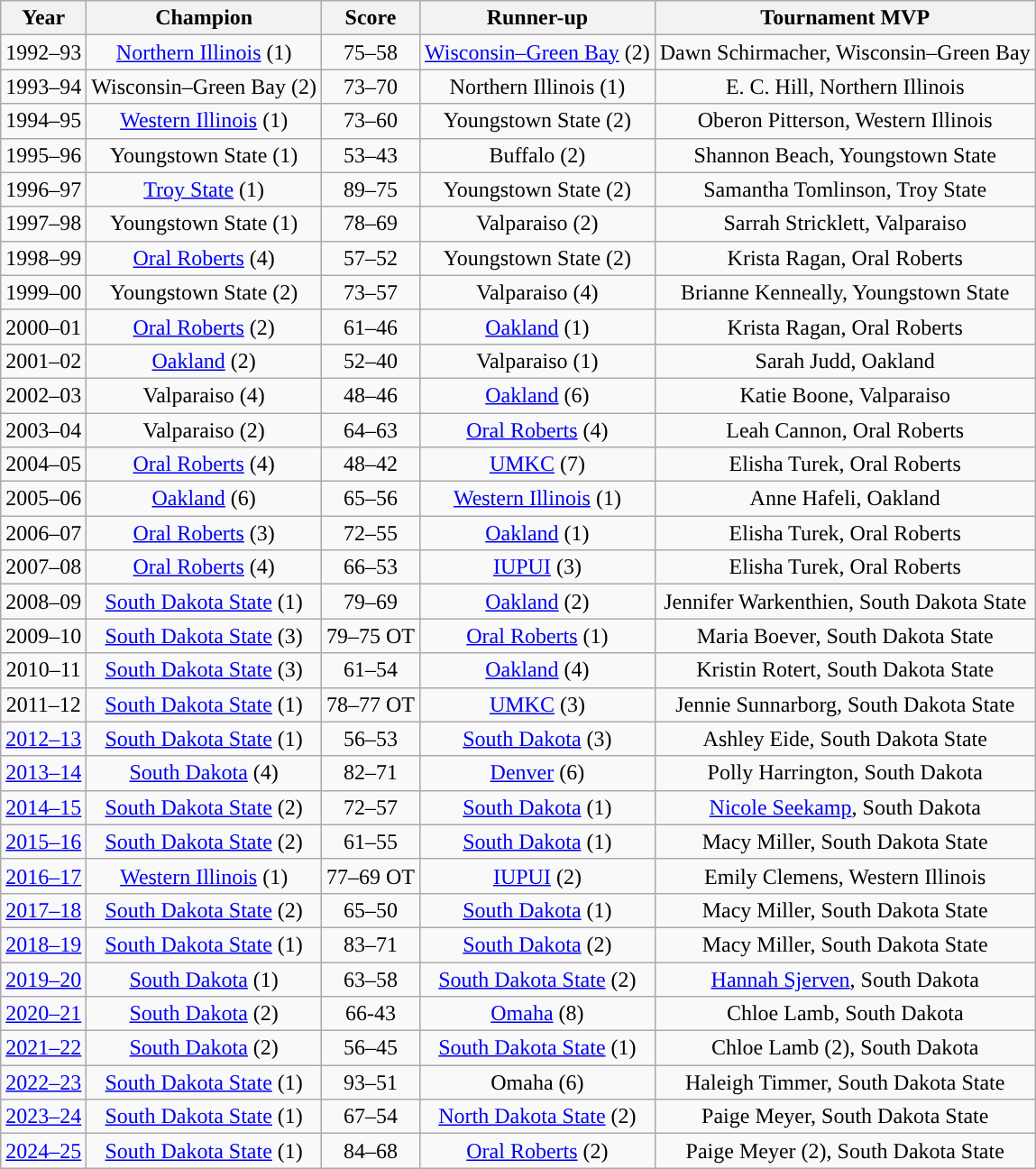<table class="wikitable sortable" style="text-align:center">
<tr>
<th width=px>Year</th>
<th width=px>Champion</th>
<th width=px>Score</th>
<th width=px>Runner-up</th>
<th width=px>Tournament MVP</th>
</tr>
<tr>
<td>1992–93</td>
<td><a href='#'>Northern Illinois</a> (1)</td>
<td>75–58</td>
<td><a href='#'>Wisconsin–Green Bay</a> (2)</td>
<td>Dawn Schirmacher, Wisconsin–Green Bay</td>
</tr>
<tr>
<td>1993–94</td>
<td>Wisconsin–Green Bay (2)</td>
<td>73–70</td>
<td>Northern Illinois (1)</td>
<td>E. C. Hill, Northern Illinois</td>
</tr>
<tr>
<td>1994–95</td>
<td><a href='#'>Western Illinois</a> (1)</td>
<td>73–60</td>
<td>Youngstown State (2)</td>
<td>Oberon Pitterson, Western Illinois</td>
</tr>
<tr>
<td>1995–96</td>
<td>Youngstown State (1)</td>
<td>53–43</td>
<td>Buffalo (2)</td>
<td>Shannon Beach, Youngstown State</td>
</tr>
<tr>
<td>1996–97</td>
<td><a href='#'>Troy State</a> (1)</td>
<td>89–75</td>
<td>Youngstown State (2)</td>
<td>Samantha Tomlinson, Troy State</td>
</tr>
<tr>
<td>1997–98</td>
<td>Youngstown State (1)</td>
<td>78–69</td>
<td>Valparaiso (2)</td>
<td>Sarrah Stricklett, Valparaiso</td>
</tr>
<tr>
<td>1998–99</td>
<td><a href='#'>Oral Roberts</a> (4)</td>
<td>57–52</td>
<td>Youngstown State (2)</td>
<td>Krista Ragan, Oral Roberts</td>
</tr>
<tr>
<td>1999–00</td>
<td>Youngstown State (2)</td>
<td>73–57</td>
<td>Valparaiso (4)</td>
<td>Brianne Kenneally, Youngstown State</td>
</tr>
<tr>
<td>2000–01</td>
<td><a href='#'>Oral Roberts</a> (2)</td>
<td>61–46</td>
<td><a href='#'>Oakland</a> (1)</td>
<td>Krista Ragan, Oral Roberts</td>
</tr>
<tr>
<td>2001–02</td>
<td><a href='#'>Oakland</a> (2)</td>
<td>52–40</td>
<td>Valparaiso (1)</td>
<td>Sarah Judd, Oakland</td>
</tr>
<tr>
<td>2002–03</td>
<td>Valparaiso (4)</td>
<td>48–46</td>
<td><a href='#'>Oakland</a> (6)</td>
<td>Katie Boone, Valparaiso</td>
</tr>
<tr>
<td>2003–04</td>
<td>Valparaiso (2)</td>
<td>64–63</td>
<td><a href='#'>Oral Roberts</a> (4)</td>
<td>Leah Cannon, Oral Roberts</td>
</tr>
<tr>
<td>2004–05</td>
<td><a href='#'>Oral Roberts</a> (4)</td>
<td>48–42</td>
<td><a href='#'>UMKC</a> (7)</td>
<td>Elisha Turek, Oral Roberts</td>
</tr>
<tr>
<td>2005–06</td>
<td><a href='#'>Oakland</a> (6)</td>
<td>65–56</td>
<td><a href='#'>Western Illinois</a> (1)</td>
<td>Anne Hafeli, Oakland</td>
</tr>
<tr>
<td>2006–07</td>
<td><a href='#'>Oral Roberts</a> (3)</td>
<td>72–55</td>
<td><a href='#'>Oakland</a> (1)</td>
<td>Elisha Turek, Oral Roberts</td>
</tr>
<tr>
<td>2007–08</td>
<td><a href='#'>Oral Roberts</a> (4)</td>
<td>66–53</td>
<td><a href='#'>IUPUI</a> (3)</td>
<td>Elisha Turek, Oral Roberts</td>
</tr>
<tr>
<td>2008–09</td>
<td><a href='#'>South Dakota State</a> (1)</td>
<td>79–69</td>
<td><a href='#'>Oakland</a> (2)</td>
<td>Jennifer Warkenthien, South Dakota State</td>
</tr>
<tr>
<td>2009–10</td>
<td><a href='#'>South Dakota State</a> (3)</td>
<td>79–75 OT</td>
<td><a href='#'>Oral Roberts</a>  (1)</td>
<td>Maria Boever, South Dakota State</td>
</tr>
<tr>
<td>2010–11</td>
<td><a href='#'>South Dakota State</a> (3)</td>
<td>61–54</td>
<td><a href='#'>Oakland</a> (4)</td>
<td>Kristin Rotert, South Dakota State</td>
</tr>
<tr>
<td>2011–12</td>
<td><a href='#'>South Dakota State</a> (1)</td>
<td>78–77 OT</td>
<td><a href='#'>UMKC</a> (3)</td>
<td>Jennie Sunnarborg, South Dakota State</td>
</tr>
<tr>
<td><a href='#'>2012–13</a></td>
<td><a href='#'>South Dakota State</a> (1)</td>
<td>56–53</td>
<td><a href='#'>South Dakota</a> (3)</td>
<td>Ashley Eide, South Dakota State</td>
</tr>
<tr>
<td><a href='#'>2013–14</a></td>
<td><a href='#'>South Dakota</a> (4)</td>
<td>82–71</td>
<td><a href='#'>Denver</a> (6)</td>
<td>Polly Harrington, South Dakota</td>
</tr>
<tr>
<td><a href='#'>2014–15</a></td>
<td><a href='#'>South Dakota State</a> (2)</td>
<td>72–57</td>
<td><a href='#'>South Dakota</a> (1)</td>
<td><a href='#'>Nicole Seekamp</a>, South Dakota</td>
</tr>
<tr>
<td><a href='#'>2015–16</a></td>
<td><a href='#'>South Dakota State</a> (2)</td>
<td>61–55</td>
<td><a href='#'>South Dakota</a> (1)</td>
<td>Macy Miller, South Dakota State</td>
</tr>
<tr>
<td><a href='#'>2016–17</a></td>
<td><a href='#'>Western Illinois</a> (1)</td>
<td>77–69 OT</td>
<td><a href='#'>IUPUI</a> (2)</td>
<td>Emily Clemens, Western Illinois</td>
</tr>
<tr>
<td><a href='#'>2017–18</a></td>
<td><a href='#'>South Dakota State</a> (2)</td>
<td>65–50</td>
<td><a href='#'>South Dakota</a> (1)</td>
<td>Macy Miller, South Dakota State</td>
</tr>
<tr>
<td><a href='#'>2018–19</a></td>
<td><a href='#'>South Dakota State</a> (1)</td>
<td>83–71</td>
<td><a href='#'>South Dakota</a> (2)</td>
<td>Macy Miller, South Dakota State</td>
</tr>
<tr>
<td><a href='#'>2019–20</a></td>
<td><a href='#'>South Dakota</a> (1)</td>
<td>63–58</td>
<td><a href='#'>South Dakota State</a> (2)</td>
<td><a href='#'>Hannah Sjerven</a>, South Dakota</td>
</tr>
<tr>
<td><a href='#'>2020–21</a></td>
<td><a href='#'>South Dakota</a> (2)</td>
<td>66-43</td>
<td><a href='#'>Omaha</a> (8)</td>
<td>Chloe Lamb, South Dakota</td>
</tr>
<tr>
<td><a href='#'>2021–22</a></td>
<td><a href='#'>South Dakota</a> (2)</td>
<td>56–45</td>
<td><a href='#'>South Dakota State</a> (1)</td>
<td>Chloe Lamb (2), South Dakota</td>
</tr>
<tr>
<td><a href='#'>2022–23</a></td>
<td><a href='#'>South Dakota State</a> (1)</td>
<td>93–51</td>
<td>Omaha (6)</td>
<td>Haleigh Timmer, South Dakota State</td>
</tr>
<tr>
<td><a href='#'>2023–24</a></td>
<td><a href='#'>South Dakota State</a> (1)</td>
<td>67–54</td>
<td><a href='#'>North Dakota State</a> (2)</td>
<td>Paige Meyer, South Dakota State</td>
</tr>
<tr>
<td><a href='#'>2024–25</a></td>
<td><a href='#'>South Dakota State</a> (1)</td>
<td>84–68</td>
<td><a href='#'>Oral Roberts</a> (2)</td>
<td>Paige Meyer (2), South Dakota State</td>
</tr>
</table>
